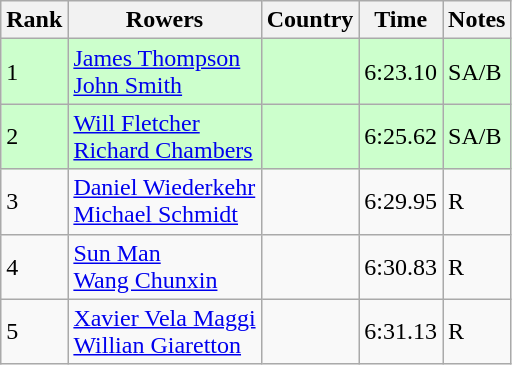<table class="wikitable">
<tr>
<th>Rank</th>
<th>Rowers</th>
<th>Country</th>
<th>Time</th>
<th>Notes</th>
</tr>
<tr bgcolor=ccffcc>
<td>1</td>
<td><a href='#'>James Thompson</a><br><a href='#'>John Smith</a></td>
<td></td>
<td>6:23.10</td>
<td>SA/B</td>
</tr>
<tr bgcolor=ccffcc>
<td>2</td>
<td><a href='#'>Will Fletcher</a><br><a href='#'>Richard Chambers</a></td>
<td></td>
<td>6:25.62</td>
<td>SA/B</td>
</tr>
<tr>
<td>3</td>
<td><a href='#'>Daniel Wiederkehr</a><br><a href='#'>Michael Schmidt</a></td>
<td></td>
<td>6:29.95</td>
<td>R</td>
</tr>
<tr>
<td>4</td>
<td><a href='#'>Sun Man</a><br><a href='#'>Wang Chunxin</a></td>
<td></td>
<td>6:30.83</td>
<td>R</td>
</tr>
<tr>
<td>5</td>
<td><a href='#'>Xavier Vela Maggi</a><br><a href='#'>Willian Giaretton</a></td>
<td></td>
<td>6:31.13</td>
<td>R</td>
</tr>
</table>
